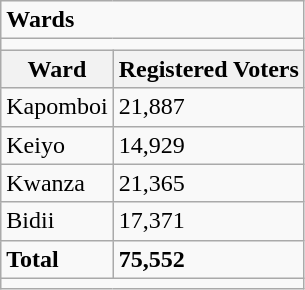<table class="wikitable">
<tr>
<td colspan="2"><strong>Wards</strong></td>
</tr>
<tr>
<td colspan="2"></td>
</tr>
<tr>
<th>Ward</th>
<th>Registered Voters</th>
</tr>
<tr>
<td>Kapomboi</td>
<td>21,887</td>
</tr>
<tr>
<td>Keiyo</td>
<td>14,929</td>
</tr>
<tr>
<td>Kwanza</td>
<td>21,365</td>
</tr>
<tr>
<td>Bidii</td>
<td>17,371</td>
</tr>
<tr>
<td><strong>Total</strong></td>
<td><strong>75,552</strong></td>
</tr>
<tr>
<td colspan="2"></td>
</tr>
</table>
